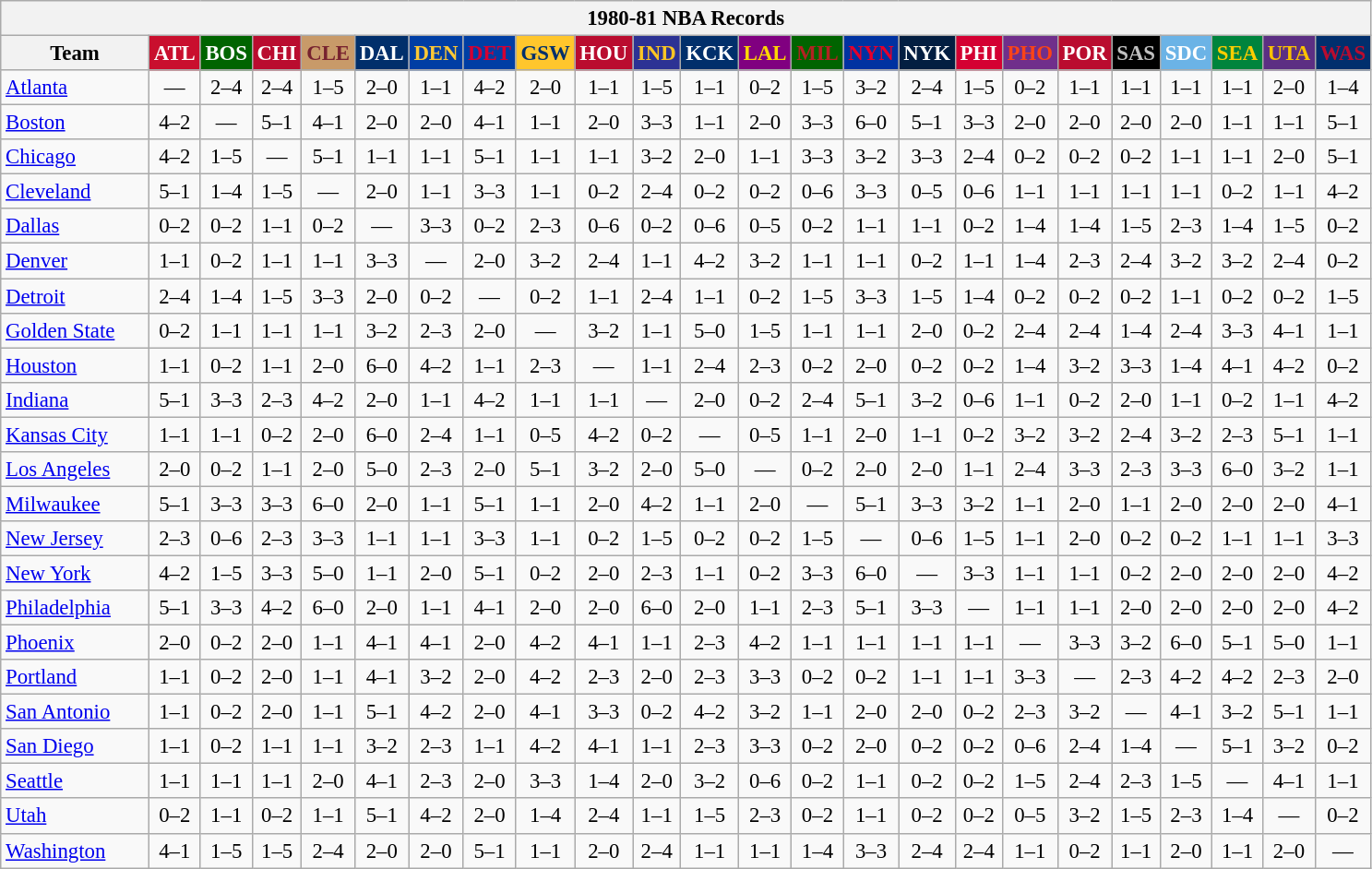<table class="wikitable" style="font-size:95%; text-align:center;">
<tr>
<th colspan=24>1980-81 NBA Records</th>
</tr>
<tr>
<th width=100>Team</th>
<th style="background:#C90F2E;color:#FFFFFF;width=35">ATL</th>
<th style="background:#006400;color:#FFFFFF;width=35">BOS</th>
<th style="background:#BA0C2F;color:#FFFFFF;width=35">CHI</th>
<th style="background:#C89A69;color:#77222F;width=35">CLE</th>
<th style="background:#012F6B;color:#FFFFFF;width=35">DAL</th>
<th style="background:#003EA4;color:#FDC835;width=35">DEN</th>
<th style="background:#003EA4;color:#D50032;width=35">DET</th>
<th style="background:#FFC62C;color:#012F6B;width=35">GSW</th>
<th style="background:#BA0C2F;color:#FFFFFF;width=35">HOU</th>
<th style="background:#2C3294;color:#FCC624;width=35">IND</th>
<th style="background:#012F6B;color:#FFFFFF;width=35">KCK</th>
<th style="background:#800080;color:#FFD700;width=35">LAL</th>
<th style="background:#006400;color:#B22222;width=35">MIL</th>
<th style="background:#0032A1;color:#E5002B;width=35">NYN</th>
<th style="background:#031E41;color:#FFFFFF;width=35">NYK</th>
<th style="background:#D40032;color:#FFFFFF;width=35">PHI</th>
<th style="background:#702F8B;color:#FA4417;width=35">PHO</th>
<th style="background:#BA0C2F;color:#FFFFFF;width=35">POR</th>
<th style="background:#000000;color:#C0C0C0;width=35">SAS</th>
<th style="background:#6BB3E6;color:#FFFFFF;width=35">SDC</th>
<th style="background:#00843D;color:#FFCD01;width=35">SEA</th>
<th style="background:#5C2F83;color:#FCC200;width=35">UTA</th>
<th style="background:#012F6D;color:#BA0C2F;width=35">WAS</th>
</tr>
<tr>
<td style="text-align:left;"><a href='#'>Atlanta</a></td>
<td>—</td>
<td>2–4</td>
<td>2–4</td>
<td>1–5</td>
<td>2–0</td>
<td>1–1</td>
<td>4–2</td>
<td>2–0</td>
<td>1–1</td>
<td>1–5</td>
<td>1–1</td>
<td>0–2</td>
<td>1–5</td>
<td>3–2</td>
<td>2–4</td>
<td>1–5</td>
<td>0–2</td>
<td>1–1</td>
<td>1–1</td>
<td>1–1</td>
<td>1–1</td>
<td>2–0</td>
<td>1–4</td>
</tr>
<tr>
<td style="text-align:left;"><a href='#'>Boston</a></td>
<td>4–2</td>
<td>—</td>
<td>5–1</td>
<td>4–1</td>
<td>2–0</td>
<td>2–0</td>
<td>4–1</td>
<td>1–1</td>
<td>2–0</td>
<td>3–3</td>
<td>1–1</td>
<td>2–0</td>
<td>3–3</td>
<td>6–0</td>
<td>5–1</td>
<td>3–3</td>
<td>2–0</td>
<td>2–0</td>
<td>2–0</td>
<td>2–0</td>
<td>1–1</td>
<td>1–1</td>
<td>5–1</td>
</tr>
<tr>
<td style="text-align:left;"><a href='#'>Chicago</a></td>
<td>4–2</td>
<td>1–5</td>
<td>—</td>
<td>5–1</td>
<td>1–1</td>
<td>1–1</td>
<td>5–1</td>
<td>1–1</td>
<td>1–1</td>
<td>3–2</td>
<td>2–0</td>
<td>1–1</td>
<td>3–3</td>
<td>3–2</td>
<td>3–3</td>
<td>2–4</td>
<td>0–2</td>
<td>0–2</td>
<td>0–2</td>
<td>1–1</td>
<td>1–1</td>
<td>2–0</td>
<td>5–1</td>
</tr>
<tr>
<td style="text-align:left;"><a href='#'>Cleveland</a></td>
<td>5–1</td>
<td>1–4</td>
<td>1–5</td>
<td>—</td>
<td>2–0</td>
<td>1–1</td>
<td>3–3</td>
<td>1–1</td>
<td>0–2</td>
<td>2–4</td>
<td>0–2</td>
<td>0–2</td>
<td>0–6</td>
<td>3–3</td>
<td>0–5</td>
<td>0–6</td>
<td>1–1</td>
<td>1–1</td>
<td>1–1</td>
<td>1–1</td>
<td>0–2</td>
<td>1–1</td>
<td>4–2</td>
</tr>
<tr>
<td style="text-align:left;"><a href='#'>Dallas</a></td>
<td>0–2</td>
<td>0–2</td>
<td>1–1</td>
<td>0–2</td>
<td>—</td>
<td>3–3</td>
<td>0–2</td>
<td>2–3</td>
<td>0–6</td>
<td>0–2</td>
<td>0–6</td>
<td>0–5</td>
<td>0–2</td>
<td>1–1</td>
<td>1–1</td>
<td>0–2</td>
<td>1–4</td>
<td>1–4</td>
<td>1–5</td>
<td>2–3</td>
<td>1–4</td>
<td>1–5</td>
<td>0–2</td>
</tr>
<tr>
<td style="text-align:left;"><a href='#'>Denver</a></td>
<td>1–1</td>
<td>0–2</td>
<td>1–1</td>
<td>1–1</td>
<td>3–3</td>
<td>—</td>
<td>2–0</td>
<td>3–2</td>
<td>2–4</td>
<td>1–1</td>
<td>4–2</td>
<td>3–2</td>
<td>1–1</td>
<td>1–1</td>
<td>0–2</td>
<td>1–1</td>
<td>1–4</td>
<td>2–3</td>
<td>2–4</td>
<td>3–2</td>
<td>3–2</td>
<td>2–4</td>
<td>0–2</td>
</tr>
<tr>
<td style="text-align:left;"><a href='#'>Detroit</a></td>
<td>2–4</td>
<td>1–4</td>
<td>1–5</td>
<td>3–3</td>
<td>2–0</td>
<td>0–2</td>
<td>—</td>
<td>0–2</td>
<td>1–1</td>
<td>2–4</td>
<td>1–1</td>
<td>0–2</td>
<td>1–5</td>
<td>3–3</td>
<td>1–5</td>
<td>1–4</td>
<td>0–2</td>
<td>0–2</td>
<td>0–2</td>
<td>1–1</td>
<td>0–2</td>
<td>0–2</td>
<td>1–5</td>
</tr>
<tr>
<td style="text-align:left;"><a href='#'>Golden State</a></td>
<td>0–2</td>
<td>1–1</td>
<td>1–1</td>
<td>1–1</td>
<td>3–2</td>
<td>2–3</td>
<td>2–0</td>
<td>—</td>
<td>3–2</td>
<td>1–1</td>
<td>5–0</td>
<td>1–5</td>
<td>1–1</td>
<td>1–1</td>
<td>2–0</td>
<td>0–2</td>
<td>2–4</td>
<td>2–4</td>
<td>1–4</td>
<td>2–4</td>
<td>3–3</td>
<td>4–1</td>
<td>1–1</td>
</tr>
<tr>
<td style="text-align:left;"><a href='#'>Houston</a></td>
<td>1–1</td>
<td>0–2</td>
<td>1–1</td>
<td>2–0</td>
<td>6–0</td>
<td>4–2</td>
<td>1–1</td>
<td>2–3</td>
<td>—</td>
<td>1–1</td>
<td>2–4</td>
<td>2–3</td>
<td>0–2</td>
<td>2–0</td>
<td>0–2</td>
<td>0–2</td>
<td>1–4</td>
<td>3–2</td>
<td>3–3</td>
<td>1–4</td>
<td>4–1</td>
<td>4–2</td>
<td>0–2</td>
</tr>
<tr>
<td style="text-align:left;"><a href='#'>Indiana</a></td>
<td>5–1</td>
<td>3–3</td>
<td>2–3</td>
<td>4–2</td>
<td>2–0</td>
<td>1–1</td>
<td>4–2</td>
<td>1–1</td>
<td>1–1</td>
<td>—</td>
<td>2–0</td>
<td>0–2</td>
<td>2–4</td>
<td>5–1</td>
<td>3–2</td>
<td>0–6</td>
<td>1–1</td>
<td>0–2</td>
<td>2–0</td>
<td>1–1</td>
<td>0–2</td>
<td>1–1</td>
<td>4–2</td>
</tr>
<tr>
<td style="text-align:left;"><a href='#'>Kansas City</a></td>
<td>1–1</td>
<td>1–1</td>
<td>0–2</td>
<td>2–0</td>
<td>6–0</td>
<td>2–4</td>
<td>1–1</td>
<td>0–5</td>
<td>4–2</td>
<td>0–2</td>
<td>—</td>
<td>0–5</td>
<td>1–1</td>
<td>2–0</td>
<td>1–1</td>
<td>0–2</td>
<td>3–2</td>
<td>3–2</td>
<td>2–4</td>
<td>3–2</td>
<td>2–3</td>
<td>5–1</td>
<td>1–1</td>
</tr>
<tr>
<td style="text-align:left;"><a href='#'>Los Angeles</a></td>
<td>2–0</td>
<td>0–2</td>
<td>1–1</td>
<td>2–0</td>
<td>5–0</td>
<td>2–3</td>
<td>2–0</td>
<td>5–1</td>
<td>3–2</td>
<td>2–0</td>
<td>5–0</td>
<td>—</td>
<td>0–2</td>
<td>2–0</td>
<td>2–0</td>
<td>1–1</td>
<td>2–4</td>
<td>3–3</td>
<td>2–3</td>
<td>3–3</td>
<td>6–0</td>
<td>3–2</td>
<td>1–1</td>
</tr>
<tr>
<td style="text-align:left;"><a href='#'>Milwaukee</a></td>
<td>5–1</td>
<td>3–3</td>
<td>3–3</td>
<td>6–0</td>
<td>2–0</td>
<td>1–1</td>
<td>5–1</td>
<td>1–1</td>
<td>2–0</td>
<td>4–2</td>
<td>1–1</td>
<td>2–0</td>
<td>—</td>
<td>5–1</td>
<td>3–3</td>
<td>3–2</td>
<td>1–1</td>
<td>2–0</td>
<td>1–1</td>
<td>2–0</td>
<td>2–0</td>
<td>2–0</td>
<td>4–1</td>
</tr>
<tr>
<td style="text-align:left;"><a href='#'>New Jersey</a></td>
<td>2–3</td>
<td>0–6</td>
<td>2–3</td>
<td>3–3</td>
<td>1–1</td>
<td>1–1</td>
<td>3–3</td>
<td>1–1</td>
<td>0–2</td>
<td>1–5</td>
<td>0–2</td>
<td>0–2</td>
<td>1–5</td>
<td>—</td>
<td>0–6</td>
<td>1–5</td>
<td>1–1</td>
<td>2–0</td>
<td>0–2</td>
<td>0–2</td>
<td>1–1</td>
<td>1–1</td>
<td>3–3</td>
</tr>
<tr>
<td style="text-align:left;"><a href='#'>New York</a></td>
<td>4–2</td>
<td>1–5</td>
<td>3–3</td>
<td>5–0</td>
<td>1–1</td>
<td>2–0</td>
<td>5–1</td>
<td>0–2</td>
<td>2–0</td>
<td>2–3</td>
<td>1–1</td>
<td>0–2</td>
<td>3–3</td>
<td>6–0</td>
<td>—</td>
<td>3–3</td>
<td>1–1</td>
<td>1–1</td>
<td>0–2</td>
<td>2–0</td>
<td>2–0</td>
<td>2–0</td>
<td>4–2</td>
</tr>
<tr>
<td style="text-align:left;"><a href='#'>Philadelphia</a></td>
<td>5–1</td>
<td>3–3</td>
<td>4–2</td>
<td>6–0</td>
<td>2–0</td>
<td>1–1</td>
<td>4–1</td>
<td>2–0</td>
<td>2–0</td>
<td>6–0</td>
<td>2–0</td>
<td>1–1</td>
<td>2–3</td>
<td>5–1</td>
<td>3–3</td>
<td>—</td>
<td>1–1</td>
<td>1–1</td>
<td>2–0</td>
<td>2–0</td>
<td>2–0</td>
<td>2–0</td>
<td>4–2</td>
</tr>
<tr>
<td style="text-align:left;"><a href='#'>Phoenix</a></td>
<td>2–0</td>
<td>0–2</td>
<td>2–0</td>
<td>1–1</td>
<td>4–1</td>
<td>4–1</td>
<td>2–0</td>
<td>4–2</td>
<td>4–1</td>
<td>1–1</td>
<td>2–3</td>
<td>4–2</td>
<td>1–1</td>
<td>1–1</td>
<td>1–1</td>
<td>1–1</td>
<td>—</td>
<td>3–3</td>
<td>3–2</td>
<td>6–0</td>
<td>5–1</td>
<td>5–0</td>
<td>1–1</td>
</tr>
<tr>
<td style="text-align:left;"><a href='#'>Portland</a></td>
<td>1–1</td>
<td>0–2</td>
<td>2–0</td>
<td>1–1</td>
<td>4–1</td>
<td>3–2</td>
<td>2–0</td>
<td>4–2</td>
<td>2–3</td>
<td>2–0</td>
<td>2–3</td>
<td>3–3</td>
<td>0–2</td>
<td>0–2</td>
<td>1–1</td>
<td>1–1</td>
<td>3–3</td>
<td>—</td>
<td>2–3</td>
<td>4–2</td>
<td>4–2</td>
<td>2–3</td>
<td>2–0</td>
</tr>
<tr>
<td style="text-align:left;"><a href='#'>San Antonio</a></td>
<td>1–1</td>
<td>0–2</td>
<td>2–0</td>
<td>1–1</td>
<td>5–1</td>
<td>4–2</td>
<td>2–0</td>
<td>4–1</td>
<td>3–3</td>
<td>0–2</td>
<td>4–2</td>
<td>3–2</td>
<td>1–1</td>
<td>2–0</td>
<td>2–0</td>
<td>0–2</td>
<td>2–3</td>
<td>3–2</td>
<td>—</td>
<td>4–1</td>
<td>3–2</td>
<td>5–1</td>
<td>1–1</td>
</tr>
<tr>
<td style="text-align:left;"><a href='#'>San Diego</a></td>
<td>1–1</td>
<td>0–2</td>
<td>1–1</td>
<td>1–1</td>
<td>3–2</td>
<td>2–3</td>
<td>1–1</td>
<td>4–2</td>
<td>4–1</td>
<td>1–1</td>
<td>2–3</td>
<td>3–3</td>
<td>0–2</td>
<td>2–0</td>
<td>0–2</td>
<td>0–2</td>
<td>0–6</td>
<td>2–4</td>
<td>1–4</td>
<td>—</td>
<td>5–1</td>
<td>3–2</td>
<td>0–2</td>
</tr>
<tr>
<td style="text-align:left;"><a href='#'>Seattle</a></td>
<td>1–1</td>
<td>1–1</td>
<td>1–1</td>
<td>2–0</td>
<td>4–1</td>
<td>2–3</td>
<td>2–0</td>
<td>3–3</td>
<td>1–4</td>
<td>2–0</td>
<td>3–2</td>
<td>0–6</td>
<td>0–2</td>
<td>1–1</td>
<td>0–2</td>
<td>0–2</td>
<td>1–5</td>
<td>2–4</td>
<td>2–3</td>
<td>1–5</td>
<td>—</td>
<td>4–1</td>
<td>1–1</td>
</tr>
<tr>
<td style="text-align:left;"><a href='#'>Utah</a></td>
<td>0–2</td>
<td>1–1</td>
<td>0–2</td>
<td>1–1</td>
<td>5–1</td>
<td>4–2</td>
<td>2–0</td>
<td>1–4</td>
<td>2–4</td>
<td>1–1</td>
<td>1–5</td>
<td>2–3</td>
<td>0–2</td>
<td>1–1</td>
<td>0–2</td>
<td>0–2</td>
<td>0–5</td>
<td>3–2</td>
<td>1–5</td>
<td>2–3</td>
<td>1–4</td>
<td>—</td>
<td>0–2</td>
</tr>
<tr>
<td style="text-align:left;"><a href='#'>Washington</a></td>
<td>4–1</td>
<td>1–5</td>
<td>1–5</td>
<td>2–4</td>
<td>2–0</td>
<td>2–0</td>
<td>5–1</td>
<td>1–1</td>
<td>2–0</td>
<td>2–4</td>
<td>1–1</td>
<td>1–1</td>
<td>1–4</td>
<td>3–3</td>
<td>2–4</td>
<td>2–4</td>
<td>1–1</td>
<td>0–2</td>
<td>1–1</td>
<td>2–0</td>
<td>1–1</td>
<td>2–0</td>
<td>—</td>
</tr>
</table>
